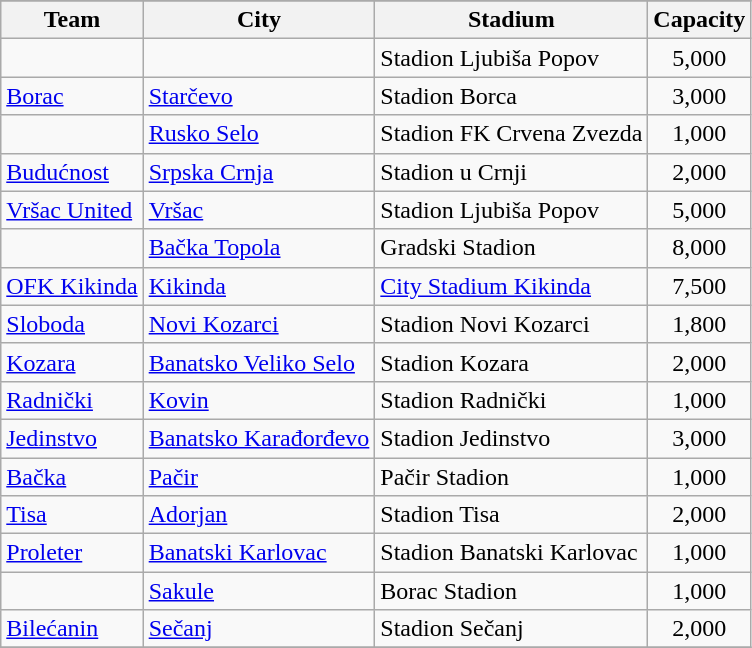<table class="wikitable sortable">
<tr>
</tr>
<tr>
<th>Team</th>
<th>City</th>
<th>Stadium</th>
<th>Capacity</th>
</tr>
<tr>
<td></td>
<td></td>
<td>Stadion Ljubiša Popov</td>
<td style="text-align:center;">5,000</td>
</tr>
<tr>
<td><a href='#'>Borac</a></td>
<td><a href='#'>Starčevo</a></td>
<td>Stadion Borca</td>
<td style="text-align:center;">3,000</td>
</tr>
<tr>
<td></td>
<td><a href='#'>Rusko Selo</a></td>
<td>Stadion FK Crvena Zvezda</td>
<td style="text-align:center;">1,000</td>
</tr>
<tr>
<td><a href='#'>Budućnost</a></td>
<td><a href='#'>Srpska Crnja</a></td>
<td>Stadion u Crnji</td>
<td style="text-align:center;">2,000</td>
</tr>
<tr>
<td><a href='#'>Vršac United</a></td>
<td><a href='#'>Vršac</a></td>
<td>Stadion Ljubiša Popov</td>
<td style="text-align:center;">5,000</td>
</tr>
<tr>
<td></td>
<td><a href='#'>Bačka Topola</a></td>
<td>Gradski Stadion</td>
<td style="text-align:center;">8,000</td>
</tr>
<tr>
<td><a href='#'>OFK Kikinda</a></td>
<td><a href='#'>Kikinda</a></td>
<td><a href='#'>City Stadium Kikinda</a></td>
<td style="text-align:center;">7,500</td>
</tr>
<tr>
<td><a href='#'>Sloboda</a></td>
<td><a href='#'>Novi Kozarci</a></td>
<td>Stadion Novi Kozarci</td>
<td style="text-align:center;">1,800</td>
</tr>
<tr>
<td><a href='#'>Kozara</a></td>
<td><a href='#'>Banatsko Veliko Selo</a></td>
<td>Stadion Kozara</td>
<td style="text-align:center;">2,000</td>
</tr>
<tr>
<td><a href='#'>Radnički</a></td>
<td><a href='#'>Kovin</a></td>
<td>Stadion Radnički</td>
<td style="text-align:center;">1,000</td>
</tr>
<tr>
<td><a href='#'>Jedinstvo</a></td>
<td><a href='#'>Banatsko Karađorđevo</a></td>
<td>Stadion Jedinstvo</td>
<td style="text-align:center;">3,000</td>
</tr>
<tr>
<td><a href='#'>Bačka</a></td>
<td><a href='#'>Pačir</a></td>
<td>Pačir Stadion</td>
<td style="text-align:center;">1,000</td>
</tr>
<tr>
<td><a href='#'>Tisa</a></td>
<td><a href='#'>Adorjan</a></td>
<td>Stadion Tisa</td>
<td style="text-align:center;">2,000</td>
</tr>
<tr>
<td><a href='#'>Proleter</a></td>
<td><a href='#'>Banatski Karlovac</a></td>
<td>Stadion Banatski Karlovac</td>
<td style="text-align:center;">1,000</td>
</tr>
<tr>
<td></td>
<td><a href='#'>Sakule</a></td>
<td>Borac Stadion</td>
<td style="text-align:center;">1,000</td>
</tr>
<tr>
<td><a href='#'>Bilećanin</a></td>
<td><a href='#'>Sečanj</a></td>
<td>Stadion Sečanj</td>
<td style="text-align:center;">2,000</td>
</tr>
<tr>
</tr>
</table>
